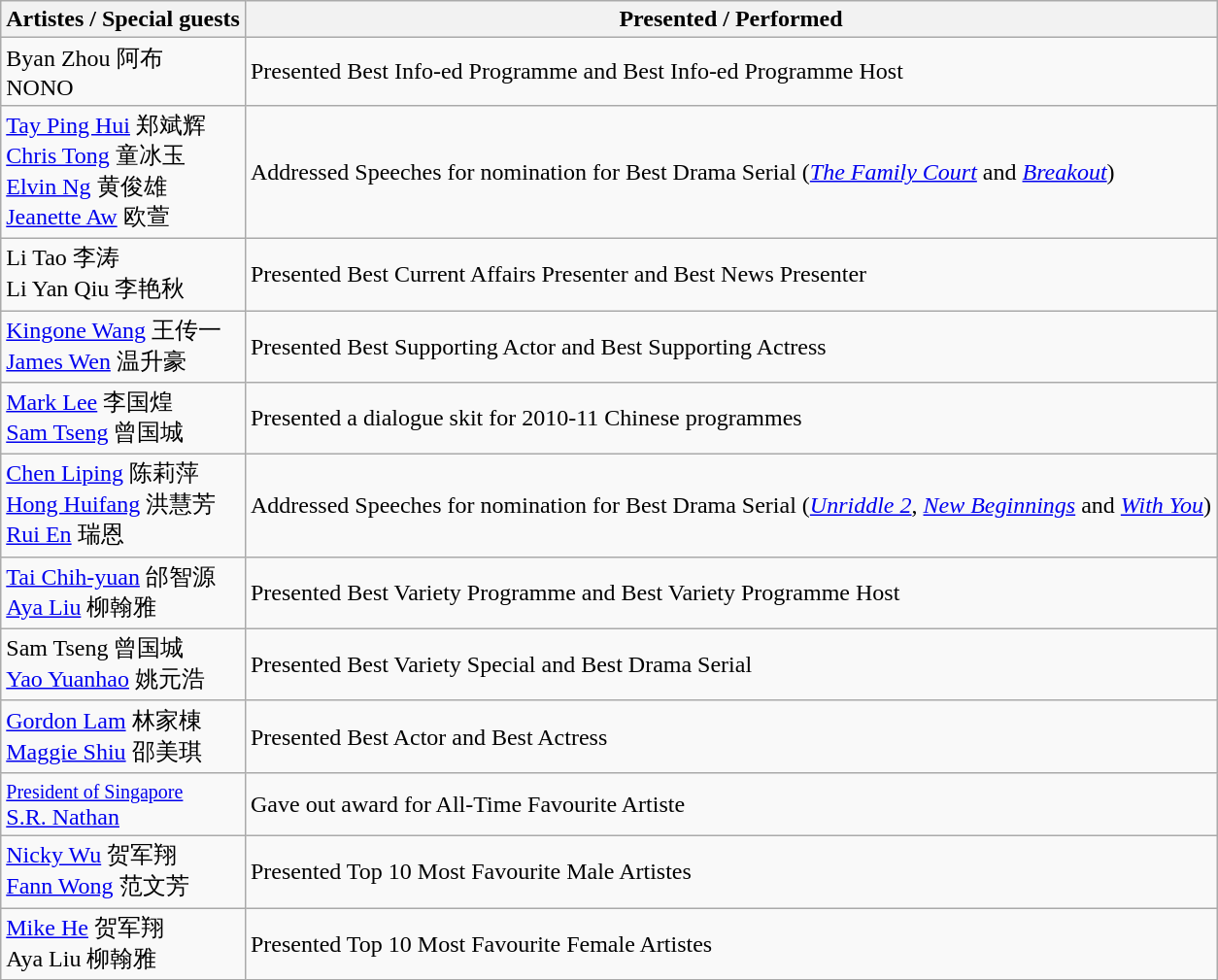<table class="wikitable">
<tr>
<th>Artistes / Special guests</th>
<th>Presented / Performed</th>
</tr>
<tr>
<td>Byan Zhou 阿布<br>NONO</td>
<td>Presented Best Info-ed Programme and Best Info-ed Programme Host</td>
</tr>
<tr>
<td><a href='#'>Tay Ping Hui</a> 郑斌辉<br><a href='#'>Chris Tong</a> 童冰玉<br><a href='#'>Elvin Ng</a> 黄俊雄<br><a href='#'>Jeanette Aw</a> 欧萱</td>
<td>Addressed Speeches for nomination for Best Drama Serial (<em><a href='#'>The Family Court</a></em> and <em><a href='#'>Breakout</a></em>)</td>
</tr>
<tr>
<td>Li Tao 李涛<br>Li Yan Qiu 李艳秋</td>
<td>Presented Best Current Affairs Presenter and Best News Presenter</td>
</tr>
<tr>
<td><a href='#'>Kingone Wang</a> 王传一<br><a href='#'>James Wen</a> 温升豪</td>
<td>Presented Best Supporting Actor and Best Supporting Actress</td>
</tr>
<tr>
<td><a href='#'>Mark Lee</a> 李国煌<br><a href='#'>Sam Tseng</a> 曾国城</td>
<td>Presented a dialogue skit for 2010-11 Chinese programmes</td>
</tr>
<tr>
<td><a href='#'>Chen Liping</a> 陈莉萍<br><a href='#'>Hong Huifang</a> 洪慧芳<br><a href='#'>Rui En</a> 瑞恩</td>
<td>Addressed Speeches for nomination for Best Drama Serial (<em><a href='#'>Unriddle 2</a></em>, <em><a href='#'>New Beginnings</a></em> and <em><a href='#'>With You</a></em>)</td>
</tr>
<tr>
<td><a href='#'>Tai Chih-yuan</a> 邰智源 <br> <a href='#'>Aya Liu</a> 柳翰雅</td>
<td>Presented Best Variety Programme and Best Variety Programme Host</td>
</tr>
<tr>
<td>Sam Tseng 曾国城<br><a href='#'>Yao Yuanhao</a> 姚元浩</td>
<td>Presented Best Variety Special and Best Drama Serial</td>
</tr>
<tr>
<td><a href='#'>Gordon Lam</a> 林家棟<br><a href='#'>Maggie Shiu</a> 邵美琪</td>
<td>Presented Best Actor and Best Actress</td>
</tr>
<tr>
<td><small><a href='#'>President of Singapore</a></small><br><a href='#'>S.R. Nathan</a></td>
<td>Gave out award for All-Time Favourite Artiste</td>
</tr>
<tr>
<td><a href='#'>Nicky Wu</a> 贺军翔 <br> <a href='#'>Fann Wong</a> 范文芳</td>
<td>Presented Top 10 Most Favourite Male Artistes</td>
</tr>
<tr>
<td><a href='#'>Mike He</a> 贺军翔 <br>Aya Liu 柳翰雅</td>
<td>Presented Top 10 Most Favourite Female Artistes</td>
</tr>
</table>
